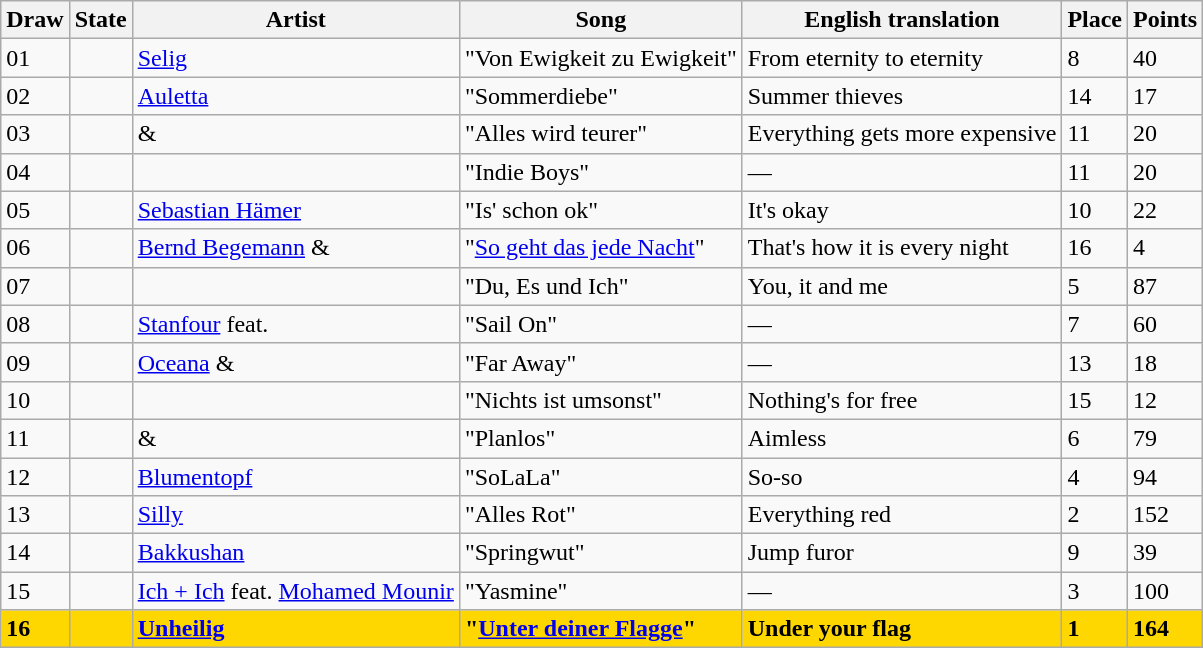<table class="sortable wikitable">
<tr>
<th>Draw</th>
<th>State</th>
<th>Artist</th>
<th>Song</th>
<th>English translation</th>
<th>Place</th>
<th>Points</th>
</tr>
<tr>
<td>01</td>
<td></td>
<td><a href='#'>Selig</a></td>
<td>"Von Ewigkeit zu Ewigkeit"</td>
<td>From eternity to eternity</td>
<td>8</td>
<td>40</td>
</tr>
<tr>
<td>02</td>
<td></td>
<td><a href='#'>Auletta</a></td>
<td>"Sommerdiebe"</td>
<td>Summer thieves</td>
<td>14</td>
<td>17</td>
</tr>
<tr>
<td>03</td>
<td></td>
<td> & </td>
<td>"Alles wird teurer"</td>
<td>Everything gets more expensive</td>
<td>11</td>
<td>20</td>
</tr>
<tr>
<td>04</td>
<td></td>
<td></td>
<td>"Indie Boys"</td>
<td>—</td>
<td>11</td>
<td>20</td>
</tr>
<tr>
<td>05</td>
<td></td>
<td><a href='#'>Sebastian Hämer</a></td>
<td>"Is' schon ok"</td>
<td>It's okay</td>
<td>10</td>
<td>22</td>
</tr>
<tr>
<td>06</td>
<td></td>
<td><a href='#'>Bernd Begemann</a> & </td>
<td>"<a href='#'>So geht das jede Nacht</a>"</td>
<td>That's how it is every night</td>
<td>16</td>
<td>4</td>
</tr>
<tr>
<td>07</td>
<td></td>
<td></td>
<td>"Du, Es und Ich"</td>
<td>You, it and me</td>
<td>5</td>
<td>87</td>
</tr>
<tr>
<td>08</td>
<td></td>
<td><a href='#'>Stanfour</a> feat. </td>
<td>"Sail On"</td>
<td>—</td>
<td>7</td>
<td>60</td>
</tr>
<tr>
<td>09</td>
<td></td>
<td><a href='#'>Oceana</a> & </td>
<td>"Far Away"</td>
<td>—</td>
<td>13</td>
<td>18</td>
</tr>
<tr>
<td>10</td>
<td></td>
<td></td>
<td>"Nichts ist umsonst"</td>
<td>Nothing's for free</td>
<td>15</td>
<td>12</td>
</tr>
<tr>
<td>11</td>
<td></td>
<td> & </td>
<td>"Planlos"</td>
<td>Aimless</td>
<td>6</td>
<td>79</td>
</tr>
<tr>
<td>12</td>
<td></td>
<td><a href='#'>Blumentopf</a></td>
<td>"SoLaLa"</td>
<td>So-so</td>
<td>4</td>
<td>94</td>
</tr>
<tr>
<td>13</td>
<td></td>
<td><a href='#'>Silly</a></td>
<td>"Alles Rot"</td>
<td>Everything red</td>
<td>2</td>
<td>152</td>
</tr>
<tr>
<td>14</td>
<td></td>
<td><a href='#'>Bakkushan</a></td>
<td>"Springwut"</td>
<td>Jump furor</td>
<td>9</td>
<td>39</td>
</tr>
<tr>
<td>15</td>
<td></td>
<td><a href='#'>Ich + Ich</a> feat. <a href='#'>Mohamed Mounir</a></td>
<td>"Yasmine"</td>
<td>—</td>
<td>3</td>
<td>100</td>
</tr>
<tr style="font-weight: bold; background: gold;">
<td>16</td>
<td></td>
<td><a href='#'>Unheilig</a></td>
<td>"<a href='#'>Unter deiner Flagge</a>"</td>
<td>Under your flag</td>
<td>1</td>
<td>164</td>
</tr>
</table>
